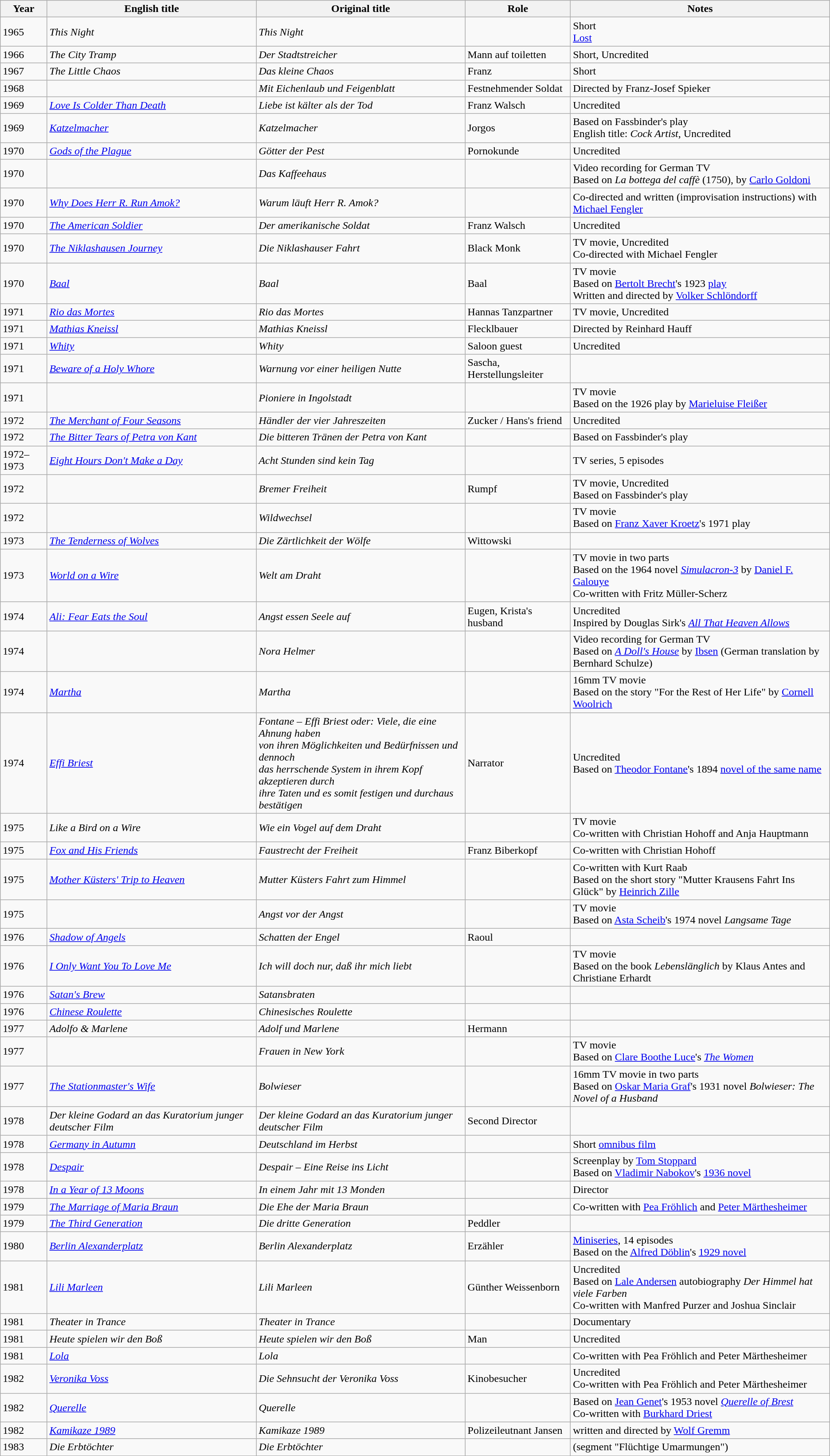<table class="wikitable sortable">
<tr>
<th>Year</th>
<th>English title</th>
<th>Original title</th>
<th>Role</th>
<th class="unsortable">Notes</th>
</tr>
<tr>
<td>1965</td>
<td><em>This Night</em></td>
<td><em>This Night</em></td>
<td></td>
<td>Short<br><a href='#'>Lost</a></td>
</tr>
<tr>
<td>1966</td>
<td><em>The City Tramp</em></td>
<td><em>Der Stadtstreicher</em></td>
<td>Mann auf toiletten</td>
<td>Short, Uncredited</td>
</tr>
<tr>
<td>1967</td>
<td><em>The Little Chaos</em></td>
<td><em>Das kleine Chaos</em></td>
<td>Franz</td>
<td>Short</td>
</tr>
<tr>
<td>1968</td>
<td><em></em></td>
<td><em>Mit Eichenlaub und Feigenblatt</em></td>
<td>Festnehmender Soldat</td>
<td>Directed by Franz-Josef Spieker</td>
</tr>
<tr>
<td>1969</td>
<td><em><a href='#'>Love Is Colder Than Death</a></em></td>
<td><em>Liebe ist kälter als der Tod</em></td>
<td>Franz Walsch</td>
<td>Uncredited</td>
</tr>
<tr>
<td>1969</td>
<td><em><a href='#'>Katzelmacher</a></em></td>
<td><em>Katzelmacher</em></td>
<td>Jorgos</td>
<td>Based on Fassbinder's play<br>English title: <em>Cock Artist</em>, Uncredited</td>
</tr>
<tr>
<td>1970</td>
<td><em><a href='#'>Gods of the Plague</a></em></td>
<td><em>Götter der Pest</em></td>
<td>Pornokunde</td>
<td>Uncredited</td>
</tr>
<tr>
<td>1970</td>
<td><em></em></td>
<td><em>Das Kaffeehaus</em></td>
<td></td>
<td>Video recording for German TV<br>Based on <em>La bottega del caffè</em> (1750), by <a href='#'>Carlo Goldoni</a></td>
</tr>
<tr>
<td>1970</td>
<td><em><a href='#'>Why Does Herr R. Run Amok?</a></em></td>
<td><em>Warum läuft Herr R. Amok?</em></td>
<td></td>
<td>Co-directed and written (improvisation instructions) with <a href='#'>Michael Fengler</a></td>
</tr>
<tr>
<td>1970</td>
<td><em><a href='#'>The American Soldier</a></em></td>
<td><em>Der amerikanische Soldat</em></td>
<td>Franz Walsch</td>
<td>Uncredited</td>
</tr>
<tr>
<td>1970</td>
<td><em><a href='#'>The Niklashausen Journey</a></em></td>
<td><em>Die Niklashauser Fahrt</em></td>
<td>Black Monk</td>
<td>TV movie, Uncredited<br>Co-directed with Michael Fengler</td>
</tr>
<tr>
<td>1970</td>
<td><em><a href='#'>Baal</a></em></td>
<td><em>Baal</em></td>
<td>Baal</td>
<td>TV movie<br>Based on <a href='#'>Bertolt Brecht</a>'s 1923 <a href='#'>play</a><br>Written and directed by <a href='#'>Volker Schlöndorff</a></td>
</tr>
<tr>
<td>1971</td>
<td><em><a href='#'>Rio das Mortes</a></em></td>
<td><em>Rio das Mortes</em></td>
<td>Hannas Tanzpartner</td>
<td>TV movie, Uncredited</td>
</tr>
<tr>
<td>1971</td>
<td><em><a href='#'>Mathias Kneissl</a></em></td>
<td><em>Mathias Kneissl</em></td>
<td>Flecklbauer</td>
<td>Directed by Reinhard Hauff</td>
</tr>
<tr>
<td>1971</td>
<td><em><a href='#'>Whity</a></em></td>
<td><em>Whity</em></td>
<td>Saloon guest</td>
<td>Uncredited</td>
</tr>
<tr>
<td>1971</td>
<td><em><a href='#'>Beware of a Holy Whore</a></em></td>
<td><em>Warnung vor einer heiligen Nutte</em></td>
<td>Sascha, Herstellungsleiter</td>
<td></td>
</tr>
<tr>
<td>1971</td>
<td><em></em></td>
<td><em>Pioniere in Ingolstadt</em></td>
<td></td>
<td>TV movie<br>Based on the 1926 play by <a href='#'>Marieluise Fleißer</a></td>
</tr>
<tr>
<td>1972</td>
<td><em><a href='#'>The Merchant of Four Seasons</a></em></td>
<td><em>Händler der vier Jahreszeiten</em></td>
<td>Zucker / Hans's friend</td>
<td>Uncredited</td>
</tr>
<tr>
<td>1972</td>
<td><em><a href='#'>The Bitter Tears of Petra von Kant</a></em></td>
<td><em>Die bitteren Tränen der Petra von Kant</em></td>
<td></td>
<td>Based on Fassbinder's play</td>
</tr>
<tr>
<td>1972–1973</td>
<td><em><a href='#'>Eight Hours Don't Make a Day</a></em></td>
<td><em>Acht Stunden sind kein Tag</em></td>
<td></td>
<td>TV series, 5 episodes</td>
</tr>
<tr>
<td>1972</td>
<td><em></em></td>
<td><em>Bremer Freiheit</em></td>
<td>Rumpf</td>
<td>TV movie, Uncredited<br>Based on Fassbinder's play</td>
</tr>
<tr>
<td>1972</td>
<td><em></em></td>
<td><em>Wildwechsel</em></td>
<td></td>
<td>TV movie<br>Based on <a href='#'>Franz Xaver Kroetz</a>'s 1971 play</td>
</tr>
<tr>
<td>1973</td>
<td><em><a href='#'>The Tenderness of Wolves</a></em></td>
<td><em>Die Zärtlichkeit der Wölfe </em></td>
<td>Wittowski</td>
<td></td>
</tr>
<tr>
<td>1973</td>
<td><em><a href='#'>World on a Wire</a></em></td>
<td><em>Welt am Draht</em></td>
<td></td>
<td>TV movie in two parts<br>Based on the 1964 novel <em><a href='#'>Simulacron-3</a></em> by <a href='#'>Daniel F. Galouye</a><br> Co-written with Fritz Müller-Scherz</td>
</tr>
<tr>
<td>1974</td>
<td><em><a href='#'>Ali: Fear Eats the Soul</a></em></td>
<td><em>Angst essen Seele auf</em></td>
<td>Eugen, Krista's husband</td>
<td>Uncredited<br>Inspired by Douglas Sirk's <em><a href='#'>All That Heaven Allows</a></em></td>
</tr>
<tr>
<td>1974</td>
<td><em></em></td>
<td><em>Nora Helmer</em></td>
<td></td>
<td>Video recording for German TV<br>Based on <em><a href='#'>A Doll's House</a></em> by <a href='#'>Ibsen</a> (German translation by Bernhard Schulze)</td>
</tr>
<tr>
<td>1974</td>
<td><em><a href='#'>Martha</a></em></td>
<td><em>Martha</em></td>
<td></td>
<td>16mm TV movie<br>Based on the story "For the Rest of Her Life" by <a href='#'>Cornell Woolrich</a></td>
</tr>
<tr>
<td>1974</td>
<td><em><a href='#'>Effi Briest</a></em></td>
<td><em>Fontane – Effi Briest oder: Viele, die eine Ahnung haben <br>von ihren Möglichkeiten und Bedürfnissen und dennoch <br>das herrschende System in ihrem Kopf akzeptieren durch <br>ihre Taten und es somit festigen und durchaus bestätigen</em></td>
<td>Narrator</td>
<td>Uncredited<br>Based on <a href='#'>Theodor Fontane</a>'s 1894 <a href='#'>novel of the same name</a></td>
</tr>
<tr>
<td>1975</td>
<td><em>Like a Bird on a Wire</em></td>
<td><em>Wie ein Vogel auf dem Draht</em></td>
<td></td>
<td>TV movie<br>Co-written with Christian Hohoff and Anja Hauptmann</td>
</tr>
<tr>
<td>1975</td>
<td><em><a href='#'>Fox and His Friends</a></em></td>
<td><em>Faustrecht der Freiheit</em></td>
<td>Franz Biberkopf</td>
<td>Co-written with Christian Hohoff</td>
</tr>
<tr>
<td>1975</td>
<td><em><a href='#'>Mother Küsters' Trip to Heaven</a></em></td>
<td><em>Mutter Küsters Fahrt zum Himmel</em></td>
<td></td>
<td>Co-written with Kurt Raab<br>Based on the short story "Mutter Krausens Fahrt Ins Glück" by <a href='#'>Heinrich Zille</a></td>
</tr>
<tr>
<td>1975</td>
<td><em></em></td>
<td><em>Angst vor der Angst</em></td>
<td></td>
<td>TV movie<br>Based on <a href='#'>Asta Scheib</a>'s 1974 novel <em>Langsame Tage</em></td>
</tr>
<tr>
<td>1976</td>
<td><em><a href='#'>Shadow of Angels</a></em></td>
<td><em>Schatten der Engel</em></td>
<td>Raoul</td>
<td></td>
</tr>
<tr>
<td>1976</td>
<td><em><a href='#'>I Only Want You To Love Me</a></em></td>
<td><em>Ich will doch nur, daß ihr mich liebt</em></td>
<td></td>
<td>TV movie<br>Based on the book <em>Lebenslänglich</em> by Klaus Antes and Christiane Erhardt</td>
</tr>
<tr>
<td>1976</td>
<td><em><a href='#'>Satan's Brew</a></em></td>
<td><em>Satansbraten</em></td>
<td></td>
<td></td>
</tr>
<tr>
<td>1976</td>
<td><em><a href='#'>Chinese Roulette</a></em></td>
<td><em>Chinesisches Roulette</em></td>
<td></td>
<td></td>
</tr>
<tr>
<td>1977</td>
<td><em>Adolfo & Marlene</em></td>
<td><em>Adolf und Marlene</em></td>
<td>Hermann</td>
<td></td>
</tr>
<tr>
<td>1977</td>
<td><em></em></td>
<td><em>Frauen in New York</em></td>
<td></td>
<td>TV movie<br>Based on <a href='#'>Clare Boothe Luce</a>'s <em><a href='#'>The Women</a></em></td>
</tr>
<tr>
<td>1977</td>
<td><em><a href='#'>The Stationmaster's Wife</a></em></td>
<td><em>Bolwieser</em></td>
<td></td>
<td>16mm TV movie in two parts<br>Based on <a href='#'>Oskar Maria Graf</a>'s 1931 novel <em>Bolwieser: The Novel of a Husband</em></td>
</tr>
<tr>
<td>1978</td>
<td><em>Der kleine Godard an das Kuratorium junger deutscher Film</em></td>
<td><em>Der kleine Godard an das Kuratorium junger deutscher Film</em></td>
<td>Second Director</td>
<td></td>
</tr>
<tr>
<td>1978</td>
<td><em><a href='#'>Germany in Autumn</a></em></td>
<td><em>Deutschland im Herbst</em></td>
<td></td>
<td>Short <a href='#'>omnibus film</a></td>
</tr>
<tr>
<td>1978</td>
<td><em><a href='#'>Despair</a></em></td>
<td><em>Despair – Eine Reise ins Licht</em></td>
<td></td>
<td>Screenplay by <a href='#'>Tom Stoppard</a><br>Based on <a href='#'>Vladimir Nabokov</a>'s <a href='#'>1936 novel</a></td>
</tr>
<tr>
<td>1978</td>
<td><em><a href='#'>In a Year of 13 Moons</a></em></td>
<td><em>In einem Jahr mit 13 Monden</em></td>
<td></td>
<td>Director</td>
</tr>
<tr>
<td>1979</td>
<td><em><a href='#'>The Marriage of Maria Braun</a></em></td>
<td><em>Die Ehe der Maria Braun</em></td>
<td></td>
<td>Co-written with <a href='#'>Pea Fröhlich</a> and <a href='#'>Peter Märthesheimer</a></td>
</tr>
<tr>
<td>1979</td>
<td><em><a href='#'>The Third Generation</a></em></td>
<td><em>Die dritte Generation</em></td>
<td>Peddler</td>
<td></td>
</tr>
<tr>
<td>1980</td>
<td><em><a href='#'>Berlin Alexanderplatz</a></em></td>
<td><em>Berlin Alexanderplatz</em></td>
<td>Erzähler</td>
<td><a href='#'>Miniseries</a>, 14 episodes<br>Based on the <a href='#'>Alfred Döblin</a>'s <a href='#'>1929 novel</a></td>
</tr>
<tr>
<td>1981</td>
<td><em><a href='#'>Lili Marleen</a></em></td>
<td><em>Lili Marleen</em></td>
<td>Günther Weissenborn</td>
<td>Uncredited<br>Based on <a href='#'>Lale Andersen</a> autobiography <em>Der Himmel hat viele Farben</em><br>Co-written with Manfred Purzer and Joshua Sinclair</td>
</tr>
<tr>
<td>1981</td>
<td><em>Theater in Trance</em></td>
<td><em>Theater in Trance</em></td>
<td></td>
<td>Documentary</td>
</tr>
<tr>
<td>1981</td>
<td><em>Heute spielen wir den Boß</em></td>
<td><em>Heute spielen wir den Boß</em></td>
<td>Man</td>
<td>Uncredited</td>
</tr>
<tr>
<td>1981</td>
<td><em><a href='#'>Lola</a></em></td>
<td><em>Lola</em></td>
<td></td>
<td>Co-written with Pea Fröhlich and Peter Märthesheimer</td>
</tr>
<tr>
<td>1982</td>
<td><em><a href='#'>Veronika Voss</a></em></td>
<td><em>Die Sehnsucht der Veronika Voss</em></td>
<td>Kinobesucher</td>
<td>Uncredited<br>Co-written with Pea Fröhlich and Peter Märthesheimer</td>
</tr>
<tr>
<td>1982</td>
<td><em><a href='#'>Querelle</a></em></td>
<td><em>Querelle</em></td>
<td></td>
<td>Based on <a href='#'>Jean Genet</a>'s 1953 novel <em><a href='#'>Querelle of Brest</a></em><br>Co-written with <a href='#'>Burkhard Driest</a></td>
</tr>
<tr>
<td>1982</td>
<td><em><a href='#'>Kamikaze 1989</a></em></td>
<td><em>Kamikaze 1989</em></td>
<td>Polizeileutnant Jansen</td>
<td>written and directed by <a href='#'>Wolf Gremm</a></td>
</tr>
<tr>
<td>1983</td>
<td><em>Die Erbtöchter</em></td>
<td><em>Die Erbtöchter</em></td>
<td></td>
<td>(segment "Flüchtige Umarmungen")</td>
</tr>
</table>
